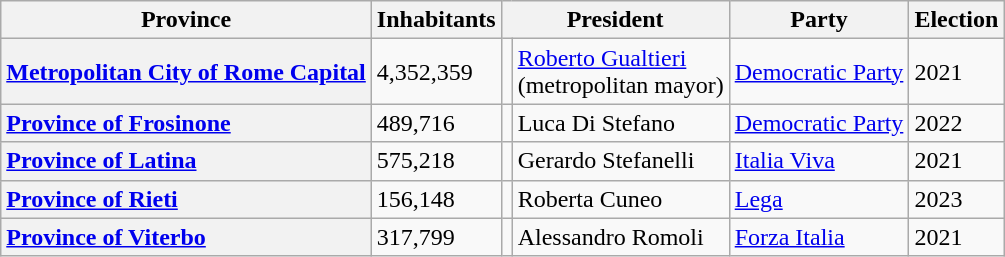<table class="wikitable" border="1">
<tr>
<th scope="col">Province</th>
<th colspan=1>Inhabitants</th>
<th colspan=2>President</th>
<th colspan=1>Party</th>
<th colspan=1>Election</th>
</tr>
<tr>
<th scope="row" style="text-align: left;"><a href='#'>Metropolitan City of Rome Capital</a></th>
<td>4,352,359</td>
<td></td>
<td><a href='#'>Roberto Gualtieri</a><br>(metropolitan mayor)</td>
<td><a href='#'>Democratic Party</a></td>
<td>2021</td>
</tr>
<tr>
<th scope="row" style="text-align: left;"><a href='#'>Province of Frosinone</a></th>
<td>489,716</td>
<td></td>
<td>Luca Di Stefano</td>
<td><a href='#'>Democratic Party</a></td>
<td>2022</td>
</tr>
<tr>
<th scope="row" style="text-align: left;"><a href='#'>Province of Latina</a></th>
<td>575,218</td>
<td></td>
<td>Gerardo Stefanelli</td>
<td><a href='#'>Italia Viva</a></td>
<td>2021</td>
</tr>
<tr>
<th scope="row" style="text-align: left;"><a href='#'>Province of Rieti</a></th>
<td>156,148</td>
<td></td>
<td>Roberta Cuneo</td>
<td><a href='#'>Lega</a></td>
<td>2023</td>
</tr>
<tr>
<th scope="row" style="text-align: left;"><a href='#'>Province of Viterbo</a></th>
<td>317,799</td>
<td></td>
<td>Alessandro Romoli</td>
<td><a href='#'>Forza Italia</a></td>
<td>2021</td>
</tr>
</table>
